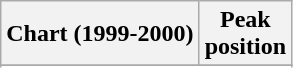<table class="wikitable sortable plainrowheaders" style="text-align:center">
<tr>
<th>Chart (1999-2000)</th>
<th>Peak<br>position</th>
</tr>
<tr>
</tr>
<tr>
</tr>
<tr>
</tr>
<tr>
</tr>
<tr>
</tr>
<tr>
</tr>
<tr>
</tr>
<tr>
</tr>
<tr>
</tr>
<tr>
</tr>
<tr>
</tr>
<tr>
</tr>
<tr>
</tr>
<tr>
</tr>
<tr>
</tr>
<tr>
</tr>
</table>
